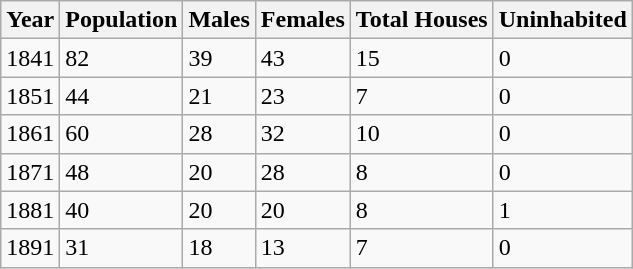<table class="wikitable">
<tr>
<th>Year</th>
<th>Population</th>
<th>Males</th>
<th>Females</th>
<th>Total Houses</th>
<th>Uninhabited</th>
</tr>
<tr>
<td>1841</td>
<td>82</td>
<td>39</td>
<td>43</td>
<td>15</td>
<td>0</td>
</tr>
<tr>
<td>1851</td>
<td>44</td>
<td>21</td>
<td>23</td>
<td>7</td>
<td>0</td>
</tr>
<tr>
<td>1861</td>
<td>60</td>
<td>28</td>
<td>32</td>
<td>10</td>
<td>0</td>
</tr>
<tr>
<td>1871</td>
<td>48</td>
<td>20</td>
<td>28</td>
<td>8</td>
<td>0</td>
</tr>
<tr>
<td>1881</td>
<td>40</td>
<td>20</td>
<td>20</td>
<td>8</td>
<td>1</td>
</tr>
<tr>
<td>1891</td>
<td>31</td>
<td>18</td>
<td>13</td>
<td>7</td>
<td>0</td>
</tr>
</table>
